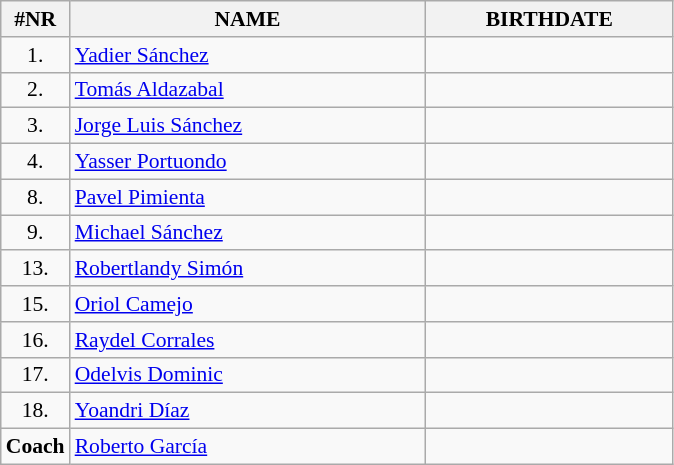<table class="wikitable" style="border-collapse: collapse; font-size: 90%;">
<tr>
<th>#NR</th>
<th align="left" style="width: 16em">NAME</th>
<th align="center" style="width: 11em">BIRTHDATE</th>
</tr>
<tr>
<td align="center">1.</td>
<td><a href='#'>Yadier Sánchez</a></td>
<td align="center"></td>
</tr>
<tr>
<td align="center">2.</td>
<td><a href='#'>Tomás Aldazabal</a></td>
<td align="center"></td>
</tr>
<tr>
<td align="center">3.</td>
<td><a href='#'>Jorge Luis Sánchez</a></td>
<td align="center"></td>
</tr>
<tr>
<td align="center">4.</td>
<td><a href='#'>Yasser Portuondo</a></td>
<td align="center"></td>
</tr>
<tr>
<td align="center">8.</td>
<td><a href='#'>Pavel Pimienta</a></td>
<td align="center"></td>
</tr>
<tr>
<td align="center">9.</td>
<td><a href='#'>Michael Sánchez</a></td>
<td align="center"></td>
</tr>
<tr>
<td align="center">13.</td>
<td><a href='#'>Robertlandy Simón</a></td>
<td align="center"></td>
</tr>
<tr>
<td align="center">15.</td>
<td><a href='#'>Oriol Camejo</a></td>
<td align="center"></td>
</tr>
<tr>
<td align="center">16.</td>
<td><a href='#'>Raydel Corrales</a></td>
<td align="center"></td>
</tr>
<tr>
<td align="center">17.</td>
<td><a href='#'>Odelvis Dominic</a></td>
<td align="center"></td>
</tr>
<tr>
<td align="center">18.</td>
<td><a href='#'>Yoandri Díaz</a></td>
<td align="center"></td>
</tr>
<tr>
<td align="center"><strong>Coach</strong></td>
<td><a href='#'>Roberto García</a></td>
<td align="center"></td>
</tr>
</table>
